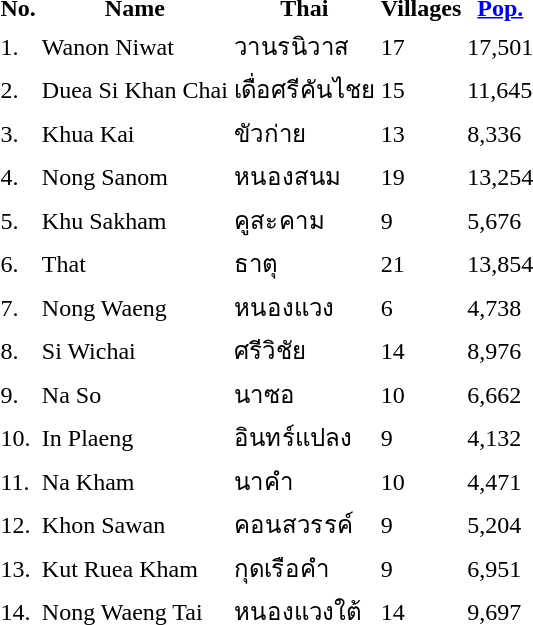<table>
<tr>
<th>No.</th>
<th>Name</th>
<th>Thai</th>
<th>Villages</th>
<th><a href='#'>Pop.</a></th>
</tr>
<tr>
<td>1.</td>
<td>Wanon Niwat</td>
<td>วานรนิวาส</td>
<td>17</td>
<td>17,501</td>
</tr>
<tr>
<td>2.</td>
<td>Duea Si Khan Chai</td>
<td>เดื่อศรีคันไชย</td>
<td>15</td>
<td>11,645</td>
</tr>
<tr>
<td>3.</td>
<td>Khua Kai</td>
<td>ขัวก่าย</td>
<td>13</td>
<td>8,336</td>
</tr>
<tr>
<td>4.</td>
<td>Nong Sanom</td>
<td>หนองสนม</td>
<td>19</td>
<td>13,254</td>
</tr>
<tr>
<td>5.</td>
<td>Khu Sakham</td>
<td>คูสะคาม</td>
<td>9</td>
<td>5,676</td>
</tr>
<tr>
<td>6.</td>
<td>That</td>
<td>ธาตุ</td>
<td>21</td>
<td>13,854</td>
</tr>
<tr>
<td>7.</td>
<td>Nong Waeng</td>
<td>หนองแวง</td>
<td>6</td>
<td>4,738</td>
</tr>
<tr>
<td>8.</td>
<td>Si Wichai</td>
<td>ศรีวิชัย</td>
<td>14</td>
<td>8,976</td>
</tr>
<tr>
<td>9.</td>
<td>Na So</td>
<td>นาซอ</td>
<td>10</td>
<td>6,662</td>
</tr>
<tr>
<td>10.</td>
<td>In Plaeng</td>
<td>อินทร์แปลง</td>
<td>9</td>
<td>4,132</td>
</tr>
<tr>
<td>11.</td>
<td>Na Kham</td>
<td>นาคำ</td>
<td>10</td>
<td>4,471</td>
</tr>
<tr>
<td>12.</td>
<td>Khon Sawan</td>
<td>คอนสวรรค์</td>
<td>9</td>
<td>5,204</td>
</tr>
<tr>
<td>13.</td>
<td>Kut Ruea Kham</td>
<td>กุดเรือคำ</td>
<td>9</td>
<td>6,951</td>
</tr>
<tr>
<td>14.</td>
<td>Nong Waeng Tai</td>
<td>หนองแวงใต้</td>
<td>14</td>
<td>9,697</td>
</tr>
</table>
